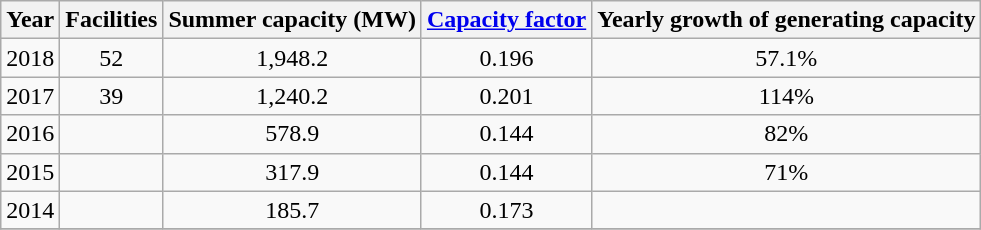<table class="wikitable" style="text-align:center">
<tr>
<th>Year</th>
<th>Facilities</th>
<th>Summer capacity (MW)</th>
<th><a href='#'>Capacity factor</a></th>
<th>Yearly growth of generating capacity</th>
</tr>
<tr !>
<td>2018</td>
<td>52</td>
<td>1,948.2</td>
<td>0.196</td>
<td>57.1%</td>
</tr>
<tr>
<td>2017</td>
<td>39</td>
<td>1,240.2</td>
<td>0.201</td>
<td>114%</td>
</tr>
<tr>
<td>2016</td>
<td></td>
<td>578.9</td>
<td>0.144</td>
<td>82%</td>
</tr>
<tr>
<td>2015</td>
<td></td>
<td>317.9</td>
<td>0.144</td>
<td>71%</td>
</tr>
<tr>
<td>2014</td>
<td></td>
<td>185.7</td>
<td>0.173</td>
<td></td>
</tr>
<tr>
</tr>
</table>
